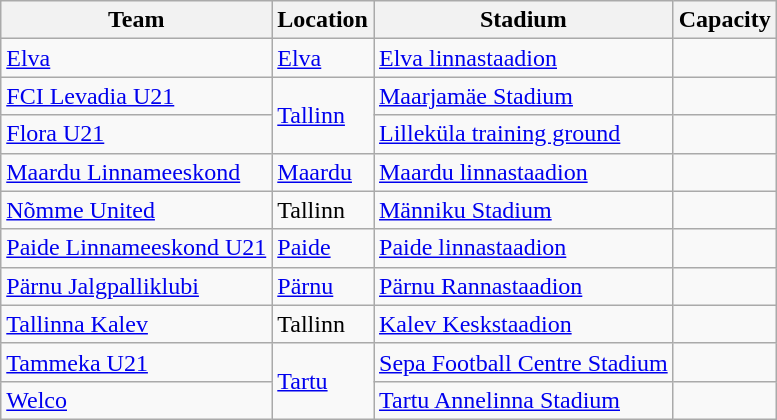<table class="wikitable sortable">
<tr>
<th>Team</th>
<th>Location</th>
<th>Stadium</th>
<th>Capacity</th>
</tr>
<tr>
<td><a href='#'>Elva</a></td>
<td><a href='#'>Elva</a></td>
<td><a href='#'>Elva linnastaadion</a></td>
<td align=center></td>
</tr>
<tr>
<td><a href='#'>FCI Levadia U21</a></td>
<td rowspan=2><a href='#'>Tallinn</a></td>
<td><a href='#'>Maarjamäe Stadium</a></td>
<td align="center"></td>
</tr>
<tr>
<td><a href='#'>Flora U21</a></td>
<td><a href='#'>Lilleküla training ground</a></td>
<td align=center></td>
</tr>
<tr>
<td><a href='#'>Maardu Linnameeskond</a></td>
<td><a href='#'>Maardu</a></td>
<td><a href='#'>Maardu linnastaadion</a></td>
<td align=center></td>
</tr>
<tr>
<td><a href='#'>Nõmme United</a></td>
<td>Tallinn</td>
<td><a href='#'>Männiku Stadium</a></td>
<td align=center></td>
</tr>
<tr>
<td><a href='#'>Paide Linnameeskond U21</a></td>
<td><a href='#'>Paide</a></td>
<td><a href='#'>Paide linnastaadion</a></td>
<td align=center></td>
</tr>
<tr>
<td><a href='#'>Pärnu Jalgpalliklubi</a></td>
<td><a href='#'>Pärnu</a></td>
<td><a href='#'>Pärnu Rannastaadion</a></td>
<td align=center></td>
</tr>
<tr>
<td><a href='#'>Tallinna Kalev</a></td>
<td>Tallinn</td>
<td><a href='#'>Kalev Keskstaadion</a></td>
<td align=center></td>
</tr>
<tr>
<td><a href='#'>Tammeka U21</a></td>
<td rowspan=2><a href='#'>Tartu</a></td>
<td><a href='#'>Sepa Football Centre Stadium</a></td>
<td align=center></td>
</tr>
<tr>
<td><a href='#'>Welco</a></td>
<td><a href='#'>Tartu Annelinna Stadium</a></td>
<td align="center"></td>
</tr>
</table>
